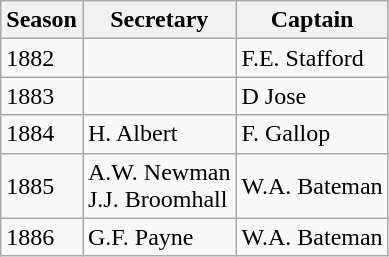<table class="wikitable">
<tr>
<th>Season</th>
<th>Secretary</th>
<th>Captain</th>
</tr>
<tr>
<td>1882</td>
<td></td>
<td>F.E. Stafford</td>
</tr>
<tr>
<td>1883</td>
<td></td>
<td>D Jose</td>
</tr>
<tr>
<td>1884</td>
<td>H. Albert</td>
<td>F. Gallop</td>
</tr>
<tr>
<td>1885</td>
<td>A.W. Newman<br>J.J. Broomhall</td>
<td>W.A. Bateman</td>
</tr>
<tr>
<td>1886</td>
<td>G.F. Payne</td>
<td>W.A. Bateman</td>
</tr>
</table>
